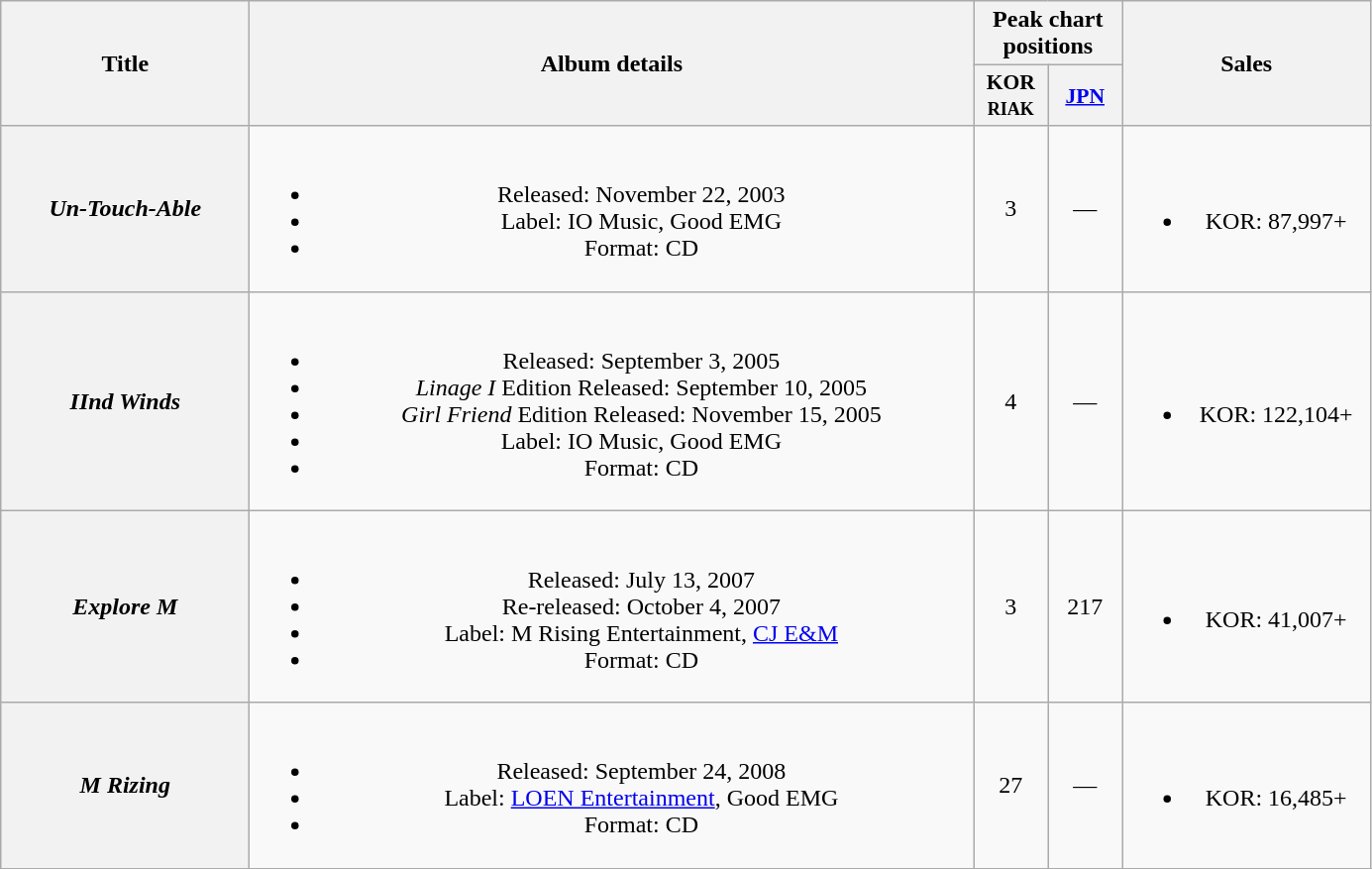<table class="wikitable plainrowheaders" style="text-align:center;">
<tr>
<th scope="col" rowspan="2" style="width:10em;">Title</th>
<th scope="col" rowspan="2" style="width:30em;">Album details</th>
<th scope="col" colspan="2">Peak chart positions</th>
<th scope="col" rowspan="2" style="width:10em;">Sales</th>
</tr>
<tr>
<th align="center" style="width:3em;font-size:90%;">KOR<br><small>RIAK</small><br></th>
<th align="center" style="width:3em;font-size:90%;"><a href='#'>JPN</a><br></th>
</tr>
<tr>
<th scope="row"><em>Un-Touch-Able</em></th>
<td><br><ul><li>Released: November 22, 2003</li><li>Label: IO Music, Good EMG</li><li>Format: CD</li></ul></td>
<td>3</td>
<td>—</td>
<td><br><ul><li>KOR: 87,997+</li></ul></td>
</tr>
<tr>
<th scope="row"><em>IInd Winds</em></th>
<td><br><ul><li>Released: September 3, 2005</li><li><em>Linage I</em> Edition Released: September 10, 2005</li><li><em>Girl Friend</em> Edition Released: November 15, 2005</li><li>Label: IO Music, Good EMG</li><li>Format: CD</li></ul></td>
<td>4</td>
<td>—</td>
<td><br><ul><li>KOR: 122,104+</li></ul></td>
</tr>
<tr>
<th scope="row"><em>Explore M</em></th>
<td><br><ul><li>Released: July 13, 2007</li><li>Re-released: October 4, 2007</li><li>Label: M Rising Entertainment, <a href='#'>CJ E&M</a></li><li>Format: CD</li></ul></td>
<td>3</td>
<td>217</td>
<td><br><ul><li>KOR: 41,007+</li></ul></td>
</tr>
<tr>
<th scope="row"><em>M Rizing</em></th>
<td><br><ul><li>Released: September 24, 2008</li><li>Label: <a href='#'>LOEN Entertainment</a>, Good EMG</li><li>Format: CD</li></ul></td>
<td>27</td>
<td>—</td>
<td><br><ul><li>KOR: 16,485+</li></ul></td>
</tr>
<tr>
</tr>
</table>
